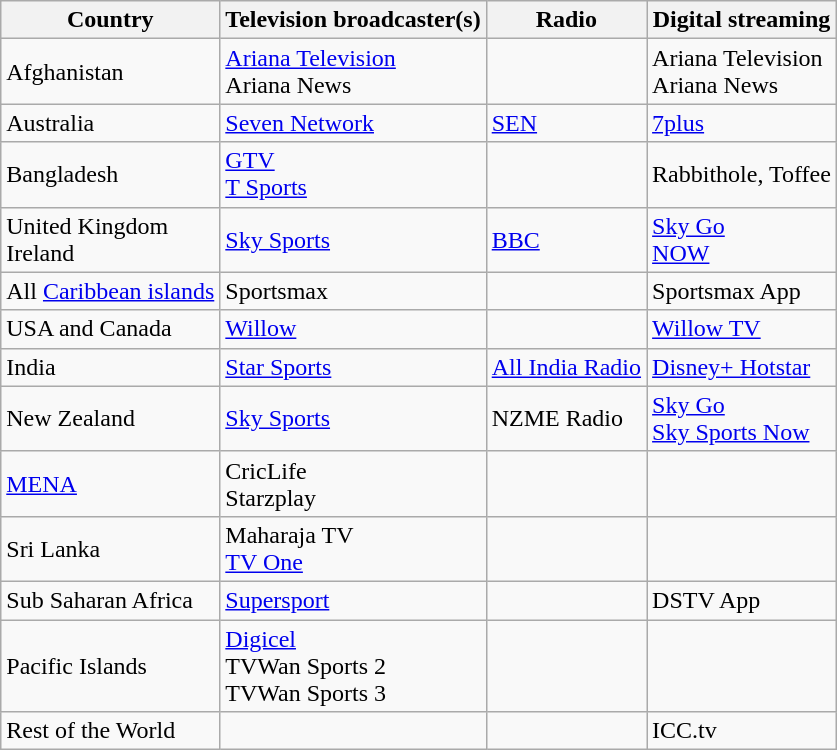<table class="wikitable">
<tr>
<th>Country</th>
<th>Television broadcaster(s)</th>
<th>Radio</th>
<th>Digital streaming</th>
</tr>
<tr>
<td>Afghanistan</td>
<td><a href='#'>Ariana Television</a> <br> Ariana News</td>
<td></td>
<td>Ariana Television <br> Ariana News</td>
</tr>
<tr>
<td>Australia</td>
<td><a href='#'>Seven Network</a></td>
<td><a href='#'>SEN</a></td>
<td><a href='#'>7plus</a></td>
</tr>
<tr>
<td>Bangladesh</td>
<td><a href='#'>GTV</a><br><a href='#'>T Sports</a></td>
<td></td>
<td>Rabbithole, Toffee</td>
</tr>
<tr>
<td>United Kingdom <br> Ireland</td>
<td><a href='#'>Sky Sports</a></td>
<td><a href='#'>BBC</a></td>
<td><a href='#'>Sky Go</a> <br> <a href='#'>NOW</a></td>
</tr>
<tr>
<td>All <a href='#'>Caribbean islands</a></td>
<td>Sportsmax</td>
<td></td>
<td>Sportsmax App</td>
</tr>
<tr>
<td>USA and Canada</td>
<td><a href='#'>Willow</a></td>
<td></td>
<td><a href='#'>Willow TV</a></td>
</tr>
<tr>
<td>India</td>
<td><a href='#'>Star Sports</a></td>
<td><a href='#'>All India Radio</a></td>
<td><a href='#'>Disney+ Hotstar</a></td>
</tr>
<tr>
<td>New Zealand</td>
<td><a href='#'>Sky Sports</a></td>
<td>NZME Radio</td>
<td><a href='#'>Sky Go</a> <br> <a href='#'>Sky Sports Now</a></td>
</tr>
<tr>
<td><a href='#'>MENA</a></td>
<td>CricLife<br>Starzplay</td>
<td></td>
<td></td>
</tr>
<tr>
<td>Sri Lanka</td>
<td>Maharaja TV<br><a href='#'>TV One</a></td>
<td></td>
<td></td>
</tr>
<tr>
<td>Sub Saharan Africa</td>
<td><a href='#'>Supersport</a></td>
<td></td>
<td>DSTV App</td>
</tr>
<tr>
<td>Pacific Islands</td>
<td><a href='#'>Digicel</a><br>TVWan Sports 2<br>TVWan Sports 3</td>
<td></td>
<td></td>
</tr>
<tr>
<td>Rest of the World</td>
<td></td>
<td></td>
<td>ICC.tv</td>
</tr>
</table>
